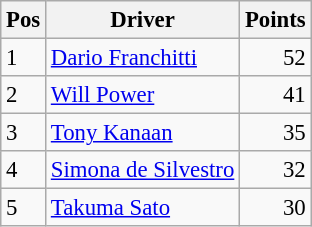<table class="wikitable" style="font-size: 95%;">
<tr>
<th>Pos</th>
<th>Driver</th>
<th>Points</th>
</tr>
<tr>
<td>1</td>
<td> <a href='#'>Dario Franchitti</a></td>
<td align="right">52</td>
</tr>
<tr>
<td>2</td>
<td> <a href='#'>Will Power</a></td>
<td align="right">41</td>
</tr>
<tr>
<td>3</td>
<td> <a href='#'>Tony Kanaan</a></td>
<td align="right">35</td>
</tr>
<tr>
<td>4</td>
<td> <a href='#'>Simona de Silvestro</a></td>
<td align="right">32</td>
</tr>
<tr>
<td>5</td>
<td> <a href='#'>Takuma Sato</a></td>
<td align="right">30</td>
</tr>
</table>
